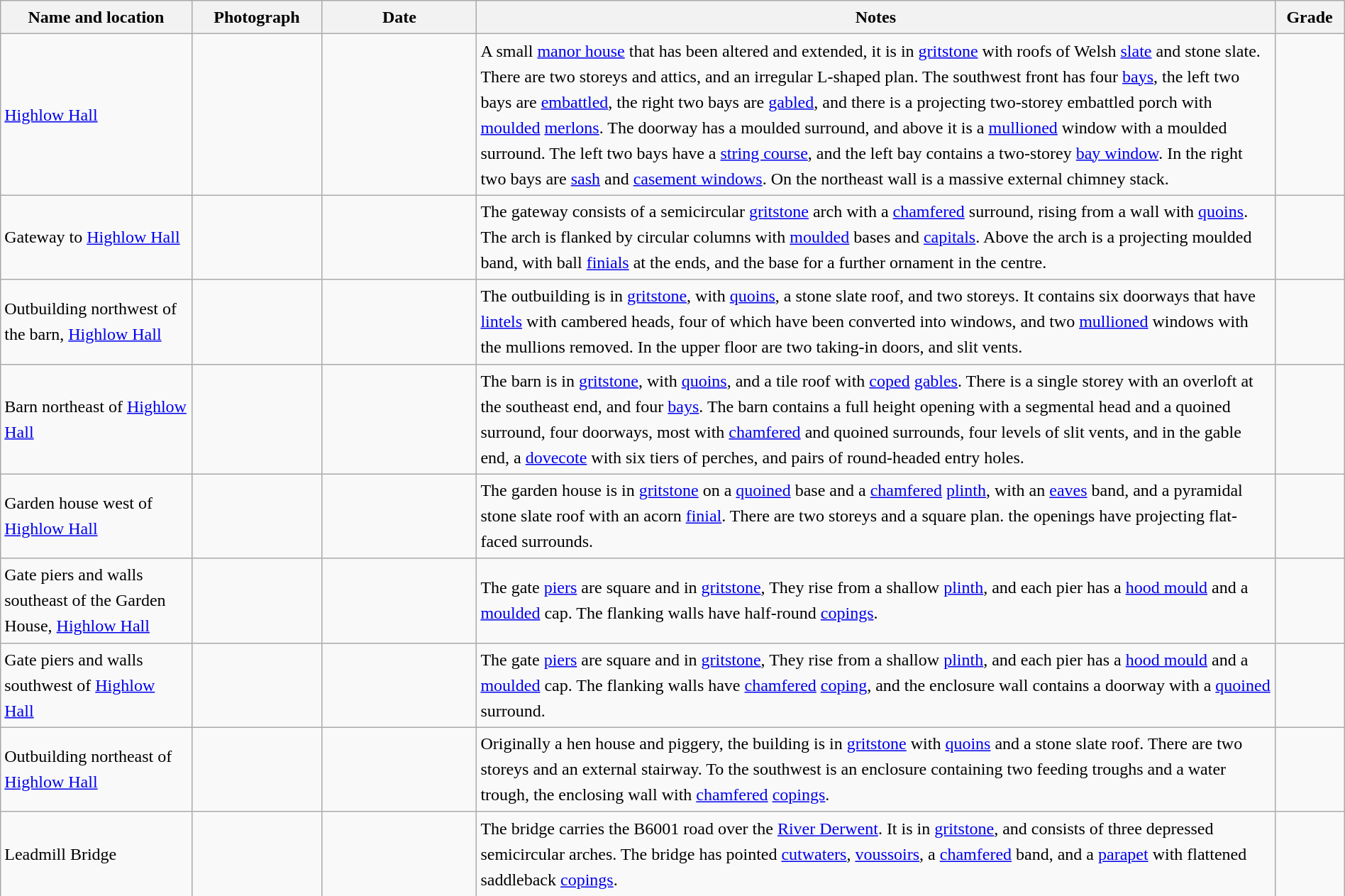<table class="wikitable sortable plainrowheaders" style="width:100%; border:0; text-align:left; line-height:150%;">
<tr>
<th scope="col" style="width:150px">Name and location</th>
<th scope="col" style="width:100px" class="unsortable">Photograph</th>
<th scope="col" style="width:120px">Date</th>
<th scope="col" style="width:650px" class="unsortable">Notes</th>
<th scope="col" style="width:50px">Grade</th>
</tr>
<tr>
<td><a href='#'>Highlow Hall</a><br><small></small></td>
<td></td>
<td align="center"></td>
<td>A small <a href='#'>manor house</a> that has been altered and extended, it is in <a href='#'>gritstone</a> with roofs of Welsh <a href='#'>slate</a> and stone slate. There are two storeys and attics, and an irregular L-shaped plan. The southwest front has four <a href='#'>bays</a>, the left two bays are <a href='#'>embattled</a>, the right two bays are <a href='#'>gabled</a>, and there is a projecting two-storey embattled porch with <a href='#'>moulded</a> <a href='#'>merlons</a>. The doorway has a moulded surround, and above it is a <a href='#'>mullioned</a> window with a moulded surround. The left two bays have a <a href='#'>string course</a>, and the left bay contains a two-storey <a href='#'>bay window</a>. In the right two bays are <a href='#'>sash</a> and <a href='#'>casement windows</a>. On the northeast wall is a massive external chimney stack.</td>
<td align="center" ></td>
</tr>
<tr>
<td>Gateway to <a href='#'>Highlow Hall</a><br><small></small></td>
<td></td>
<td align="center"></td>
<td>The gateway consists of a semicircular <a href='#'>gritstone</a> arch with a <a href='#'>chamfered</a> surround, rising from a wall with <a href='#'>quoins</a>. The arch is flanked by circular columns with <a href='#'>moulded</a> bases and <a href='#'>capitals</a>. Above the arch is a projecting moulded band, with ball <a href='#'>finials</a> at the ends, and the base for a further ornament in the centre.</td>
<td align="center" ></td>
</tr>
<tr>
<td>Outbuilding northwest of the barn, <a href='#'>Highlow Hall</a><br><small></small></td>
<td></td>
<td align="center"></td>
<td>The outbuilding is in <a href='#'>gritstone</a>, with <a href='#'>quoins</a>, a stone slate roof, and two storeys. It contains six doorways that have <a href='#'>lintels</a> with cambered heads, four of which have been converted into windows, and two <a href='#'>mullioned</a> windows with the mullions removed. In the upper floor are two taking-in doors, and slit vents.</td>
<td align="center" ></td>
</tr>
<tr>
<td>Barn northeast of <a href='#'>Highlow Hall</a><br><small></small></td>
<td></td>
<td align="center"></td>
<td>The barn is in <a href='#'>gritstone</a>, with <a href='#'>quoins</a>, and a tile roof with <a href='#'>coped</a> <a href='#'>gables</a>. There is a single storey with an overloft at the southeast end, and four <a href='#'>bays</a>. The barn contains a full height opening with a segmental head and a quoined surround, four doorways, most with <a href='#'>chamfered</a> and quoined surrounds, four levels of slit vents, and in the gable end, a <a href='#'>dovecote</a> with six tiers of perches, and pairs of round-headed entry holes.</td>
<td align="center" ></td>
</tr>
<tr>
<td>Garden house west of <a href='#'>Highlow Hall</a><br><small></small></td>
<td></td>
<td align="center"></td>
<td>The garden house is in <a href='#'>gritstone</a> on a <a href='#'>quoined</a> base and a <a href='#'>chamfered</a> <a href='#'>plinth</a>, with an <a href='#'>eaves</a> band, and a pyramidal stone slate roof with an acorn <a href='#'>finial</a>. There are two storeys and a square plan. the openings have projecting flat-faced surrounds.</td>
<td align="center" ></td>
</tr>
<tr>
<td>Gate piers and walls southeast of the Garden House, <a href='#'>Highlow Hall</a><br><small></small></td>
<td></td>
<td align="center"></td>
<td>The gate <a href='#'>piers</a> are square and in <a href='#'>gritstone</a>, They rise from a shallow <a href='#'>plinth</a>, and each pier has a <a href='#'>hood mould</a> and a <a href='#'>moulded</a> cap. The flanking walls have half-round <a href='#'>copings</a>.</td>
<td align="center" ></td>
</tr>
<tr>
<td>Gate piers and walls southwest of <a href='#'>Highlow Hall</a><br><small></small></td>
<td></td>
<td align="center"></td>
<td>The gate <a href='#'>piers</a> are square and in <a href='#'>gritstone</a>, They rise from a shallow <a href='#'>plinth</a>, and each pier has a <a href='#'>hood mould</a> and a <a href='#'>moulded</a> cap. The flanking walls have <a href='#'>chamfered</a> <a href='#'>coping</a>, and the enclosure wall contains a doorway with a <a href='#'>quoined</a> surround.</td>
<td align="center" ></td>
</tr>
<tr>
<td>Outbuilding northeast of <a href='#'>Highlow Hall</a><br><small></small></td>
<td></td>
<td align="center"></td>
<td>Originally a hen house and piggery, the building is in <a href='#'>gritstone</a> with <a href='#'>quoins</a> and a stone slate roof. There are two storeys and an external stairway. To the southwest is an enclosure containing two feeding troughs and a water trough, the enclosing wall with <a href='#'>chamfered</a> <a href='#'>copings</a>.</td>
<td align="center" ></td>
</tr>
<tr>
<td>Leadmill Bridge<br><small></small></td>
<td></td>
<td align="center"></td>
<td>The bridge carries the B6001 road over the <a href='#'>River Derwent</a>. It is in <a href='#'>gritstone</a>, and consists of three depressed semicircular arches. The bridge has pointed <a href='#'>cutwaters</a>, <a href='#'>voussoirs</a>, a <a href='#'>chamfered</a> band, and a <a href='#'>parapet</a> with flattened saddleback <a href='#'>copings</a>.</td>
<td align="center" ></td>
</tr>
<tr>
</tr>
</table>
